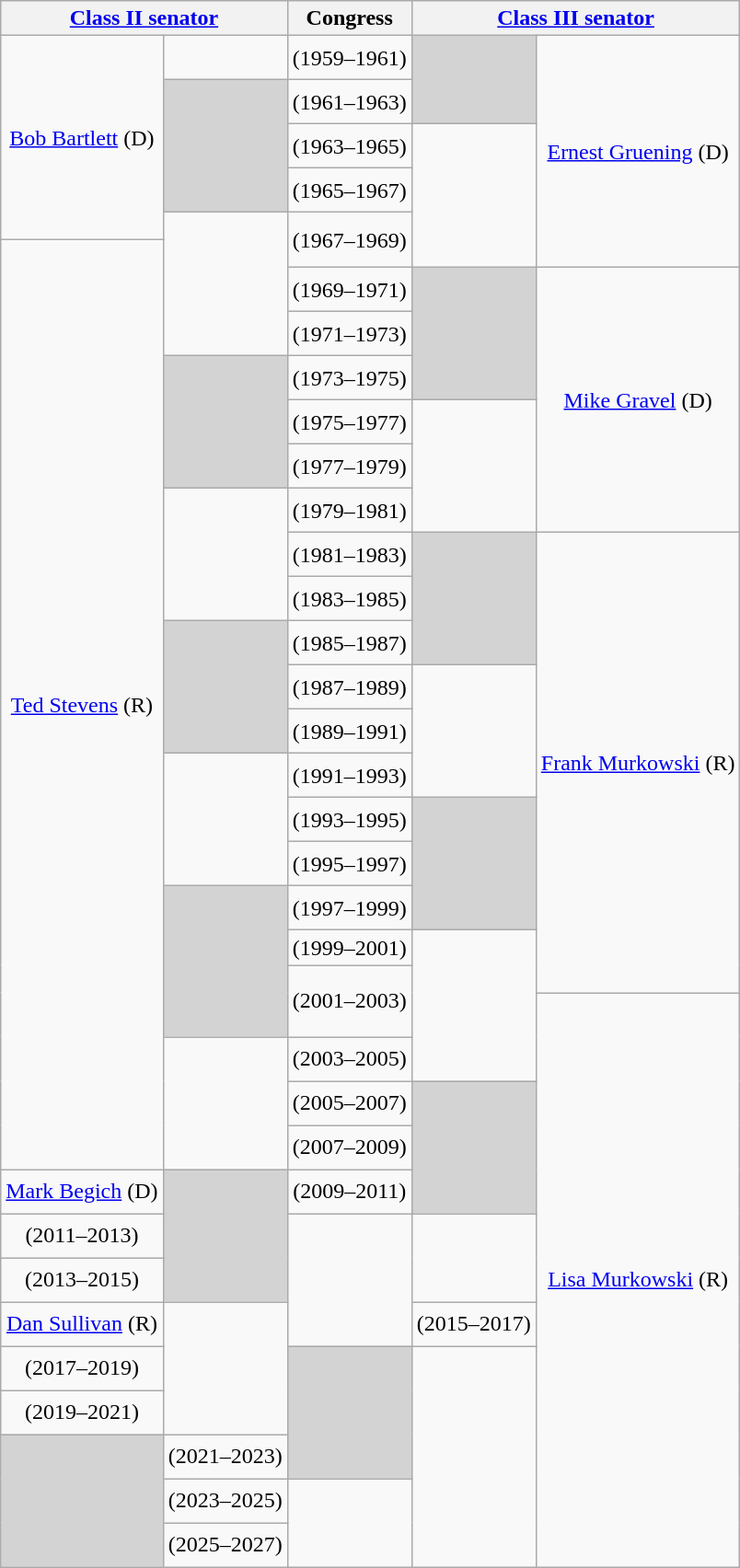<table class="wikitable sticky-header" style="text-align:center">
<tr>
<th colspan="2"><a href='#'>Class II senator</a></th>
<th>Congress</th>
<th colspan="2"><a href='#'>Class III senator</a></th>
</tr>
<tr style="height:2em">
<td rowspan=5 ><a href='#'>Bob Bartlett</a> (D)</td>
<td></td>
<td><strong></strong> (1959–1961)</td>
<td rowspan="2" style="background: #D3D3D3"></td>
<td rowspan=6 ><a href='#'>Ernest Gruening</a> (D)</td>
</tr>
<tr style="height:2em">
<td rowspan="3" style="background: #D3D3D3"></td>
<td><strong></strong> (1961–1963)</td>
</tr>
<tr style="height:2em">
<td><strong></strong> (1963–1965)</td>
<td rowspan="4"></td>
</tr>
<tr style="height:2em">
<td><strong></strong> (1965–1967)</td>
</tr>
<tr style="height:1.25em">
<td rowspan="4"></td>
<td rowspan=2><strong></strong> (1967–1969)</td>
</tr>
<tr style="height:1.25em">
<td rowspan=22 ><a href='#'>Ted Stevens</a> (R)</td>
</tr>
<tr style="height:2em">
<td><strong></strong> (1969–1971)</td>
<td rowspan="3" style="background: #D3D3D3"></td>
<td rowspan=6 ><a href='#'>Mike Gravel</a> (D)</td>
</tr>
<tr style="height:2em">
<td><strong></strong> (1971–1973)</td>
</tr>
<tr style="height:2em">
<td rowspan="3" style="background: #D3D3D3"></td>
<td><strong></strong> (1973–1975)</td>
</tr>
<tr style="height:2em">
<td><strong></strong> (1975–1977)</td>
<td rowspan="3"></td>
</tr>
<tr style="height:2em">
<td><strong></strong> (1977–1979)</td>
</tr>
<tr style="height:2em">
<td rowspan="3"></td>
<td><strong></strong> (1979–1981)</td>
</tr>
<tr style="height:2em">
<td><strong></strong> (1981–1983)</td>
<td rowspan="3" style="background: #D3D3D3"></td>
<td rowspan=11 ><a href='#'>Frank Murkowski</a> (R)</td>
</tr>
<tr style="height:2em">
<td><strong></strong> (1983–1985)</td>
</tr>
<tr style="height:2em">
<td rowspan="3" style="background: #D3D3D3"></td>
<td><strong></strong> (1985–1987)</td>
</tr>
<tr style="height:2em">
<td><strong></strong> (1987–1989)</td>
<td rowspan="3"></td>
</tr>
<tr style="height:2em">
<td><strong></strong> (1989–1991)</td>
</tr>
<tr style="height:2em">
<td rowspan="3"></td>
<td><strong></strong> (1991–1993)</td>
</tr>
<tr style="height:2em">
<td><strong></strong> (1993–1995)</td>
<td rowspan="3" style="background: #D3D3D3"></td>
</tr>
<tr style="height:2em">
<td><strong></strong> (1995–1997)</td>
</tr>
<tr style="height:2em">
<td rowspan="4" style="background: #D3D3D3"></td>
<td><strong></strong> (1997–1999)</td>
</tr>
<tr style="height:1.25em">
<td><strong></strong> (1999–2001)</td>
<td rowspan="4"></td>
</tr>
<tr style="height:1.25em">
<td rowspan=2><strong></strong> (2001–2003)</td>
</tr>
<tr style="height:2em">
<td rowspan=13 ><a href='#'>Lisa Murkowski</a> (R)</td>
</tr>
<tr style="height:2em">
<td rowspan="3"></td>
<td><strong></strong> (2003–2005)</td>
</tr>
<tr style="height:2em">
<td><strong></strong> (2005–2007)</td>
<td rowspan="3" style="background: #D3D3D3"></td>
</tr>
<tr style="height:2em">
<td><strong></strong> (2007–2009)</td>
</tr>
<tr style="height:2em">
<td><a href='#'>Mark Begich</a> (D)</td>
<td rowspan="3" style="background: #D3D3D3"></td>
<td><strong></strong> (2009–2011)</td>
</tr>
<tr style="height:2em">
<td><strong></strong> (2011–2013)</td>
<td rowspan="3"></td>
</tr>
<tr style="height:2em">
<td><strong></strong> (2013–2015)</td>
</tr>
<tr style="height:2em">
<td><a href='#'>Dan Sullivan</a> (R)</td>
<td rowspan="3"></td>
<td><strong></strong> (2015–2017)</td>
</tr>
<tr style="height:2em">
<td><strong></strong> (2017–2019)</td>
<td rowspan="3" style="background: #D3D3D3"></td>
</tr>
<tr style="height:2em">
<td><strong></strong> (2019–2021)</td>
</tr>
<tr style="height:2em">
<td rowspan="3" style="background: #D3D3D3"></td>
<td><strong></strong> (2021–2023)</td>
</tr>
<tr style="height:2em">
<td><strong></strong> (2023–2025)</td>
<td rowspan="2"></td>
</tr>
<tr style="height:2em">
<td><strong></strong> (2025–2027)</td>
</tr>
</table>
